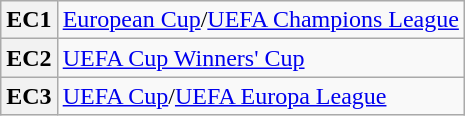<table class="wikitable">
<tr>
<th>EC1</th>
<td><a href='#'>European Cup</a>/<a href='#'>UEFA Champions League</a></td>
</tr>
<tr>
<th>EC2</th>
<td><a href='#'>UEFA Cup Winners' Cup</a></td>
</tr>
<tr>
<th>EC3</th>
<td><a href='#'>UEFA Cup</a>/<a href='#'>UEFA Europa League</a></td>
</tr>
</table>
